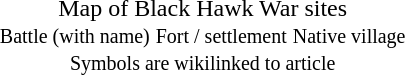<table style="text-align:center; float:right; clear:right;">
<tr>
<td></td>
</tr>
<tr>
<td>Map of Black Hawk War sites<br> <small>Battle (with name)</small>  <small>Fort / settlement</small>  <small>Native village</small><br><small>Symbols are wikilinked to article</small></td>
</tr>
</table>
